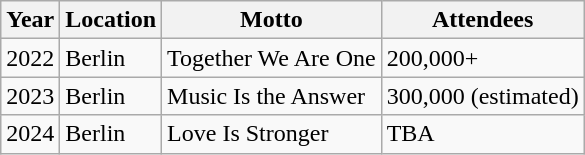<table class="wikitable">
<tr>
<th>Year</th>
<th>Location</th>
<th>Motto</th>
<th>Attendees</th>
</tr>
<tr>
<td>2022</td>
<td>Berlin</td>
<td>Together We Are One</td>
<td>200,000+</td>
</tr>
<tr>
<td>2023</td>
<td>Berlin</td>
<td>Music Is the Answer</td>
<td>300,000 (estimated)</td>
</tr>
<tr>
<td>2024</td>
<td>Berlin</td>
<td>Love Is Stronger</td>
<td>TBA</td>
</tr>
</table>
